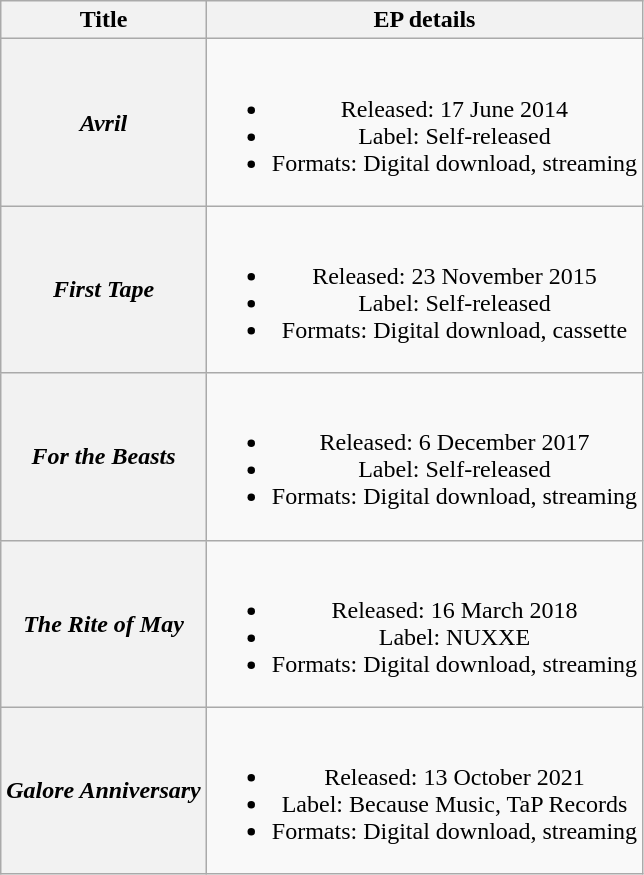<table class="wikitable plainrowheaders" style="text-align:center;">
<tr>
<th scope="col">Title</th>
<th scope="col">EP details</th>
</tr>
<tr>
<th scope="row"><em>Avril</em><br></th>
<td><br><ul><li>Released: 17 June 2014</li><li>Label: Self-released</li><li>Formats: Digital download, streaming</li></ul></td>
</tr>
<tr>
<th scope="row"><em>First Tape</em></th>
<td><br><ul><li>Released: 23 November 2015</li><li>Label: Self-released</li><li>Formats: Digital download, cassette</li></ul></td>
</tr>
<tr>
<th scope="row"><em>For the Beasts</em><br></th>
<td><br><ul><li>Released: 6 December 2017</li><li>Label: Self-released</li><li>Formats: Digital download, streaming</li></ul></td>
</tr>
<tr>
<th scope="row"><em>The Rite of May</em></th>
<td><br><ul><li>Released: 16 March 2018</li><li>Label: NUXXE</li><li>Formats: Digital download, streaming</li></ul></td>
</tr>
<tr>
<th scope="row"><em>Galore Anniversary</em></th>
<td><br><ul><li>Released: 13 October 2021</li><li>Label: Because Music, TaP Records</li><li>Formats: Digital download, streaming</li></ul></td>
</tr>
</table>
